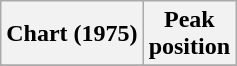<table class="wikitable sortable plainrowheaders">
<tr>
<th>Chart (1975)</th>
<th>Peak<br>position</th>
</tr>
<tr>
</tr>
</table>
